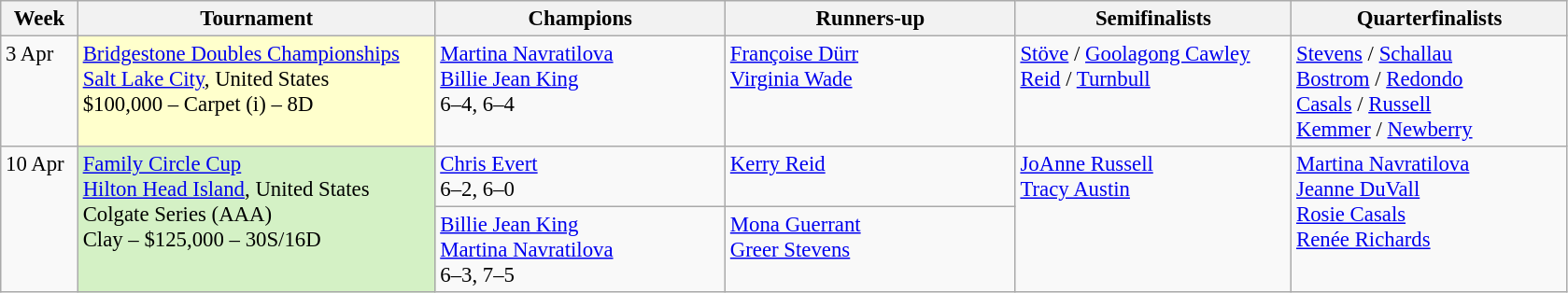<table class=wikitable style=font-size:95%>
<tr>
<th style="width:48px;">Week</th>
<th style="width:248px;">Tournament</th>
<th style="width:200px;">Champions</th>
<th style="width:200px;">Runners-up</th>
<th style="width:190px;">Semifinalists</th>
<th style="width:190px;">Quarterfinalists</th>
</tr>
<tr valign="top">
<td rowspan=1>3 Apr</td>
<td rowspan=1 bgcolor=#ffc><a href='#'>Bridgestone Doubles Championships</a><br> <a href='#'>Salt Lake City</a>, United States<br>$100,000 – Carpet (i) – 8D</td>
<td> <a href='#'>Martina Navratilova</a><br>  <a href='#'>Billie Jean King</a> <br> 6–4, 6–4</td>
<td> <a href='#'>Françoise Dürr</a><br>  <a href='#'>Virginia Wade</a></td>
<td rowspan=1> <a href='#'>Stöve</a> /  <a href='#'>Goolagong Cawley</a><br> <a href='#'>Reid</a> /  <a href='#'>Turnbull</a></td>
<td rowspan=1> <a href='#'>Stevens</a> /  <a href='#'>Schallau</a><br> <a href='#'>Bostrom</a> /  <a href='#'>Redondo</a><br> <a href='#'>Casals</a> /  <a href='#'>Russell</a><br> <a href='#'>Kemmer</a> /  <a href='#'>Newberry</a></td>
</tr>
<tr style="vertical-align: top;">
<td rowspan=2>10 Apr</td>
<td style="background:#D4F1C5;" rowspan="2"><a href='#'>Family Circle Cup</a><br> <a href='#'>Hilton Head Island</a>, United States<br>Colgate Series (AAA)<br>Clay – $125,000 – 30S/16D</td>
<td> <a href='#'>Chris Evert</a> <br>6–2, 6–0</td>
<td> <a href='#'>Kerry Reid</a></td>
<td rowspan=2> <a href='#'>JoAnne Russell</a><br> <a href='#'>Tracy Austin</a></td>
<td rowspan=2> <a href='#'>Martina Navratilova</a><br> <a href='#'>Jeanne DuVall</a><br> <a href='#'>Rosie Casals</a><br> <a href='#'>Renée Richards</a></td>
</tr>
<tr style="vertical-align: top;">
<td> <a href='#'>Billie Jean King</a><br> <a href='#'>Martina Navratilova</a> <br>6–3, 7–5</td>
<td> <a href='#'>Mona Guerrant</a><br>  <a href='#'>Greer Stevens</a></td>
</tr>
</table>
